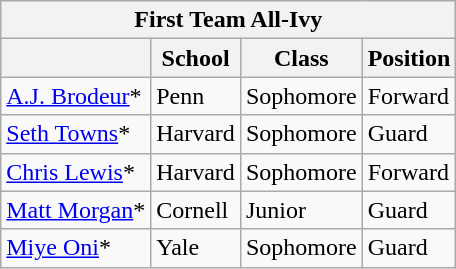<table class="wikitable">
<tr>
<th colspan="4">First Team All-Ivy</th>
</tr>
<tr>
<th></th>
<th>School</th>
<th>Class</th>
<th>Position</th>
</tr>
<tr>
<td><a href='#'>A.J. Brodeur</a>*</td>
<td>Penn</td>
<td>Sophomore</td>
<td>Forward</td>
</tr>
<tr>
<td><a href='#'>Seth Towns</a>*</td>
<td>Harvard</td>
<td>Sophomore</td>
<td>Guard</td>
</tr>
<tr>
<td><a href='#'>Chris Lewis</a>*</td>
<td>Harvard</td>
<td>Sophomore</td>
<td>Forward</td>
</tr>
<tr>
<td><a href='#'>Matt Morgan</a>*</td>
<td>Cornell</td>
<td>Junior</td>
<td>Guard</td>
</tr>
<tr>
<td><a href='#'>Miye Oni</a>*</td>
<td>Yale</td>
<td>Sophomore</td>
<td>Guard</td>
</tr>
</table>
